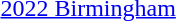<table>
<tr>
<td><a href='#'>2022 Birmingham</a><br></td>
<td></td>
<td></td>
<td></td>
</tr>
</table>
